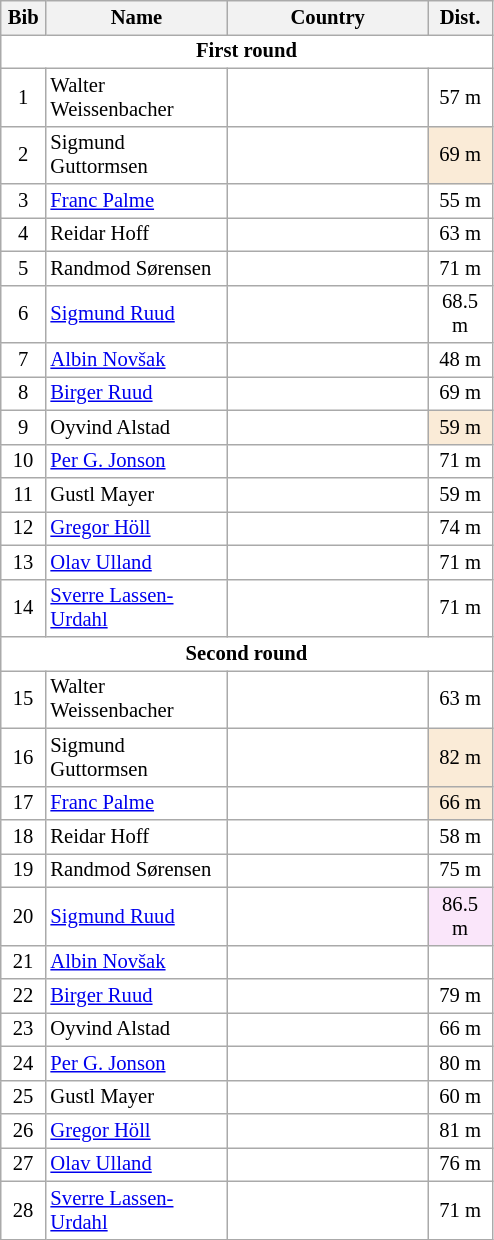<table class="wikitable sortable" style="background:#fff; font-size:86%; width:26%; line-height:16px; border:grey solid 1px; border-collapse:collapse;">
<tr>
<th width="25">Bib</th>
<th width="135">Name</th>
<th width="175">Country</th>
<th width="42">Dist.</th>
</tr>
<tr>
<td colspan=4 align=center><strong>First round</strong></td>
</tr>
<tr>
<td align=center>1</td>
<td>Walter Weissenbacher</td>
<td></td>
<td align=center>57 m</td>
</tr>
<tr>
<td align=center>2</td>
<td>Sigmund Guttormsen</td>
<td></td>
<td align=center bgcolor=#FAEBD7>69 m</td>
</tr>
<tr>
<td align=center>3</td>
<td><a href='#'>Franc Palme</a></td>
<td></td>
<td align=center>55 m</td>
</tr>
<tr>
<td align=center>4</td>
<td>Reidar Hoff</td>
<td></td>
<td align=center>63 m</td>
</tr>
<tr>
<td align=center>5</td>
<td>Randmod Sørensen</td>
<td></td>
<td align=center>71 m</td>
</tr>
<tr>
<td align=center>6</td>
<td><a href='#'>Sigmund Ruud</a></td>
<td></td>
<td align=center>68.5 m</td>
</tr>
<tr>
<td align=center>7</td>
<td><a href='#'>Albin Novšak</a></td>
<td></td>
<td align=center>48 m</td>
</tr>
<tr>
<td align=center>8</td>
<td><a href='#'>Birger Ruud</a></td>
<td></td>
<td align=center>69 m</td>
</tr>
<tr>
<td align=center>9</td>
<td>Oyvind Alstad</td>
<td></td>
<td align=center bgcolor=#FAEBD7>59 m</td>
</tr>
<tr>
<td align=center>10</td>
<td><a href='#'>Per G. Jonson</a></td>
<td></td>
<td align=center>71 m</td>
</tr>
<tr>
<td align=center>11</td>
<td>Gustl Mayer</td>
<td></td>
<td align=center>59 m</td>
</tr>
<tr>
<td align=center>12</td>
<td><a href='#'>Gregor Höll</a></td>
<td></td>
<td align=center>74 m</td>
</tr>
<tr>
<td align=center>13</td>
<td><a href='#'>Olav Ulland</a></td>
<td></td>
<td align=center>71 m</td>
</tr>
<tr>
<td align=center>14</td>
<td><a href='#'>Sverre Lassen-Urdahl</a></td>
<td></td>
<td align=center>71 m</td>
</tr>
<tr>
<td colspan=4 align=center><strong>Second round</strong></td>
</tr>
<tr>
<td align=center>15</td>
<td>Walter Weissenbacher</td>
<td></td>
<td align=center>63 m</td>
</tr>
<tr>
<td align=center>16</td>
<td>Sigmund Guttormsen</td>
<td></td>
<td align=center bgcolor=#FAEBD7>82 m</td>
</tr>
<tr>
<td align=center>17</td>
<td><a href='#'>Franc Palme</a></td>
<td></td>
<td align=center bgcolor=#FAEBD7>66 m</td>
</tr>
<tr>
<td align=center>18</td>
<td>Reidar Hoff</td>
<td></td>
<td align=center>58 m</td>
</tr>
<tr>
<td align=center>19</td>
<td>Randmod Sørensen</td>
<td></td>
<td align=center>75 m</td>
</tr>
<tr>
<td align=center>20</td>
<td><a href='#'>Sigmund Ruud</a></td>
<td></td>
<td align=center bgcolor=#FAE6FA>86.5 m</td>
</tr>
<tr>
<td align=center>21</td>
<td><a href='#'>Albin Novšak</a></td>
<td></td>
<td align=center></td>
</tr>
<tr>
<td align=center>22</td>
<td><a href='#'>Birger Ruud</a></td>
<td></td>
<td align=center>79 m</td>
</tr>
<tr>
<td align=center>23</td>
<td>Oyvind Alstad</td>
<td></td>
<td align=center>66 m</td>
</tr>
<tr>
<td align=center>24</td>
<td><a href='#'>Per G. Jonson</a></td>
<td></td>
<td align=center>80 m</td>
</tr>
<tr>
<td align=center>25</td>
<td>Gustl Mayer</td>
<td></td>
<td align=center>60 m</td>
</tr>
<tr>
<td align=center>26</td>
<td><a href='#'>Gregor Höll</a></td>
<td></td>
<td align=center>81 m</td>
</tr>
<tr>
<td align=center>27</td>
<td><a href='#'>Olav Ulland</a></td>
<td></td>
<td align=center>76 m</td>
</tr>
<tr>
<td align=center>28</td>
<td><a href='#'>Sverre Lassen-Urdahl</a></td>
<td></td>
<td align=center>71 m</td>
</tr>
</table>
